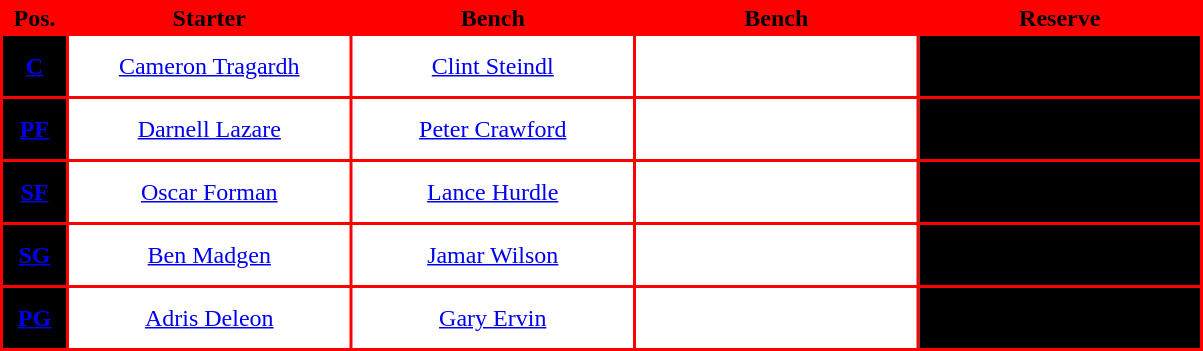<table style="text-align: center; background:red; color:black">
<tr>
<th width="40">Pos.</th>
<th width="185">Starter</th>
<th width="185">Bench</th>
<th width="185">Bench</th>
<th width="185">Reserve</th>
</tr>
<tr style="height:40px; background:white; color:black">
<th style="background:black"><a href='#'>C</a></th>
<td><a href='#'>Cameron Tragardh</a></td>
<td><a href='#'>Clint Steindl</a></td>
<td></td>
<td style="background:black"></td>
</tr>
<tr style="height:40px; background:white; color:black">
<th style="background:black"><a href='#'>PF</a></th>
<td><a href='#'>Darnell Lazare</a></td>
<td><a href='#'>Peter Crawford</a></td>
<td></td>
<td style="background:black"></td>
</tr>
<tr style="height:40px; background:white; color:black">
<th style="background:black"><a href='#'>SF</a></th>
<td><a href='#'>Oscar Forman</a></td>
<td><a href='#'>Lance Hurdle</a></td>
<td></td>
<td style="background:black"></td>
</tr>
<tr style="height:40px; background:white; color:black">
<th style="background:black"><a href='#'>SG</a></th>
<td><a href='#'>Ben Madgen</a></td>
<td><a href='#'>Jamar Wilson</a></td>
<td></td>
<td style="background:black"></td>
</tr>
<tr style="height:40px; background:white; color:black">
<th style="background:black"><a href='#'>PG</a></th>
<td><a href='#'>Adris Deleon</a></td>
<td><a href='#'>Gary Ervin</a></td>
<td></td>
<td style="background:black"></td>
</tr>
</table>
